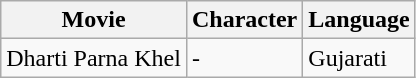<table class="wikitable">
<tr>
<th>Movie</th>
<th>Character</th>
<th>Language</th>
</tr>
<tr>
<td>Dharti Parna Khel</td>
<td>-</td>
<td>Gujarati</td>
</tr>
</table>
